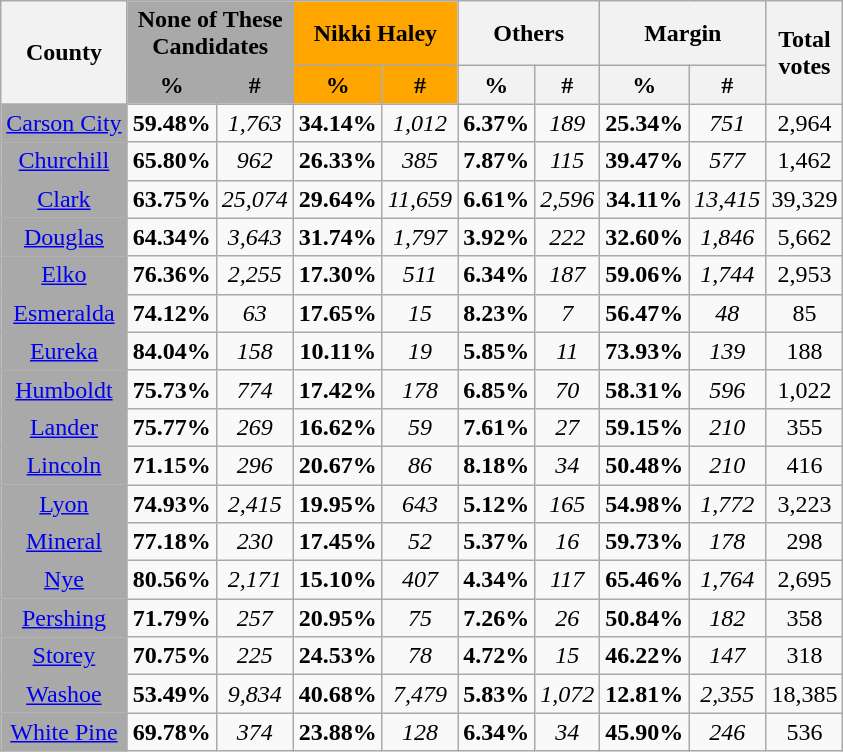<table class="wikitable sortable" style="text-align:center;">
<tr>
<th rowspan="2">County</th>
<th colspan="2" style="background:#A9A9A9;">None of These<br>Candidates</th>
<th colspan="2" style="background:#FFA500;">Nikki Haley</th>
<th colspan="2">Others</th>
<th colspan="2">Margin</th>
<th rowspan="2">Total<br>votes</th>
</tr>
<tr>
<th style="background:#A9A9A9">%</th>
<th style="background:#A9A9A9">#</th>
<th style="background:#FFA500;">%</th>
<th style="background:#FFA500;">#</th>
<th>%</th>
<th>#</th>
<th>%</th>
<th>#</th>
</tr>
<tr>
<td style="background:#A9A9A9"><a href='#'>Carson City</a></td>
<td><strong>59.48%</strong></td>
<td><em>1,763</em></td>
<td><strong>34.14%</strong></td>
<td><em>1,012</em></td>
<td><strong>6.37%</strong></td>
<td><em>189</em></td>
<td><strong>25.34%</strong></td>
<td><em>751</em></td>
<td>2,964</td>
</tr>
<tr>
<td style="background:#A9A9A9"><a href='#'>Churchill</a></td>
<td><strong>65.80%</strong></td>
<td><em>962</em></td>
<td><strong>26.33%</strong></td>
<td><em>385</em></td>
<td><strong>7.87%</strong></td>
<td><em>115</em></td>
<td><strong>39.47%</strong></td>
<td><em>577</em></td>
<td>1,462</td>
</tr>
<tr>
<td style="background:#A9A9A9"><a href='#'>Clark</a></td>
<td><strong>63.75%</strong></td>
<td><em>25,074</em></td>
<td><strong>29.64%</strong></td>
<td><em>11,659</em></td>
<td><strong>6.61%</strong></td>
<td><em>2,596</em></td>
<td><strong>34.11%</strong></td>
<td><em>13,415</em></td>
<td>39,329</td>
</tr>
<tr>
<td style="background:#A9A9A9"><a href='#'>Douglas</a></td>
<td><strong>64.34%</strong></td>
<td><em>3,643</em></td>
<td><strong>31.74%</strong></td>
<td><em>1,797</em></td>
<td><strong>3.92%</strong></td>
<td><em>222</em></td>
<td><strong>32.60%</strong></td>
<td><em>1,846</em></td>
<td>5,662</td>
</tr>
<tr>
<td style="background:#A9A9A9"><a href='#'>Elko</a></td>
<td><strong>76.36%</strong></td>
<td><em>2,255</em></td>
<td><strong>17.30%</strong></td>
<td><em>511</em></td>
<td><strong>6.34%</strong></td>
<td><em>187</em></td>
<td><strong>59.06%</strong></td>
<td><em>1,744</em></td>
<td>2,953</td>
</tr>
<tr>
<td style="background:#A9A9A9"><a href='#'>Esmeralda</a></td>
<td><strong>74.12%</strong></td>
<td><em>63</em></td>
<td><strong>17.65%</strong></td>
<td><em>15</em></td>
<td><strong>8.23%</strong></td>
<td><em>7</em></td>
<td><strong>56.47%</strong></td>
<td><em>48</em></td>
<td>85</td>
</tr>
<tr>
<td style="background:#A9A9A9"><a href='#'>Eureka</a></td>
<td><strong>84.04%</strong></td>
<td><em>158</em></td>
<td><strong>10.11%</strong></td>
<td><em>19</em></td>
<td><strong>5.85%</strong></td>
<td><em>11</em></td>
<td><strong>73.93%</strong></td>
<td><em>139</em></td>
<td>188</td>
</tr>
<tr>
<td style="background:#A9A9A9"><a href='#'>Humboldt</a></td>
<td><strong>75.73%</strong></td>
<td><em>774</em></td>
<td><strong>17.42%</strong></td>
<td><em>178</em></td>
<td><strong>6.85%</strong></td>
<td><em>70</em></td>
<td><strong>58.31%</strong></td>
<td><em>596</em></td>
<td>1,022</td>
</tr>
<tr>
<td style="background:#A9A9A9"><a href='#'>Lander</a></td>
<td><strong>75.77%</strong></td>
<td><em>269</em></td>
<td><strong>16.62%</strong></td>
<td><em>59</em></td>
<td><strong>7.61%</strong></td>
<td><em>27</em></td>
<td><strong>59.15%</strong></td>
<td><em>210</em></td>
<td>355</td>
</tr>
<tr>
<td style="background:#A9A9A9"><a href='#'>Lincoln</a></td>
<td><strong>71.15%</strong></td>
<td><em>296</em></td>
<td><strong>20.67%</strong></td>
<td><em>86</em></td>
<td><strong>8.18%</strong></td>
<td><em>34</em></td>
<td><strong>50.48%</strong></td>
<td><em>210</em></td>
<td>416</td>
</tr>
<tr>
<td style="background:#A9A9A9"><a href='#'>Lyon</a></td>
<td><strong>74.93%</strong></td>
<td><em>2,415</em></td>
<td><strong>19.95%</strong></td>
<td><em>643</em></td>
<td><strong>5.12%</strong></td>
<td><em>165</em></td>
<td><strong>54.98%</strong></td>
<td><em>1,772</em></td>
<td>3,223</td>
</tr>
<tr>
<td style="background:#A9A9A9"><a href='#'>Mineral</a></td>
<td><strong>77.18%</strong></td>
<td><em>230</em></td>
<td><strong>17.45%</strong></td>
<td><em>52</em></td>
<td><strong>5.37%</strong></td>
<td><em>16</em></td>
<td><strong>59.73%</strong></td>
<td><em>178</em></td>
<td>298</td>
</tr>
<tr>
<td style="background:#A9A9A9"><a href='#'>Nye</a></td>
<td><strong>80.56%</strong></td>
<td><em>2,171</em></td>
<td><strong>15.10%</strong></td>
<td><em>407</em></td>
<td><strong>4.34%</strong></td>
<td><em>117</em></td>
<td><strong>65.46%</strong></td>
<td><em>1,764</em></td>
<td>2,695</td>
</tr>
<tr>
<td style="background:#A9A9A9"><a href='#'>Pershing</a></td>
<td><strong>71.79%</strong></td>
<td><em>257</em></td>
<td><strong>20.95%</strong></td>
<td><em>75</em></td>
<td><strong>7.26%</strong></td>
<td><em>26</em></td>
<td><strong>50.84%</strong></td>
<td><em>182</em></td>
<td>358</td>
</tr>
<tr>
<td style="background:#A9A9A9"><a href='#'>Storey</a></td>
<td><strong>70.75%</strong></td>
<td><em>225</em></td>
<td><strong>24.53%</strong></td>
<td><em>78</em></td>
<td><strong>4.72%</strong></td>
<td><em>15</em></td>
<td><strong>46.22%</strong></td>
<td><em>147</em></td>
<td>318</td>
</tr>
<tr>
<td style="background:#A9A9A9"><a href='#'>Washoe</a></td>
<td><strong>53.49%</strong></td>
<td><em>9,834</em></td>
<td><strong>40.68%</strong></td>
<td><em>7,479</em></td>
<td><strong>5.83%</strong></td>
<td><em>1,072</em></td>
<td><strong>12.81%</strong></td>
<td><em>2,355</em></td>
<td>18,385</td>
</tr>
<tr>
<td style="background:#A9A9A9"><a href='#'>White Pine</a></td>
<td><strong>69.78%</strong></td>
<td><em>374</em></td>
<td><strong>23.88%</strong></td>
<td><em>128</em></td>
<td><strong>6.34%</strong></td>
<td><em>34</em></td>
<td><strong>45.90%</strong></td>
<td><em>246</em></td>
<td>536</td>
</tr>
</table>
